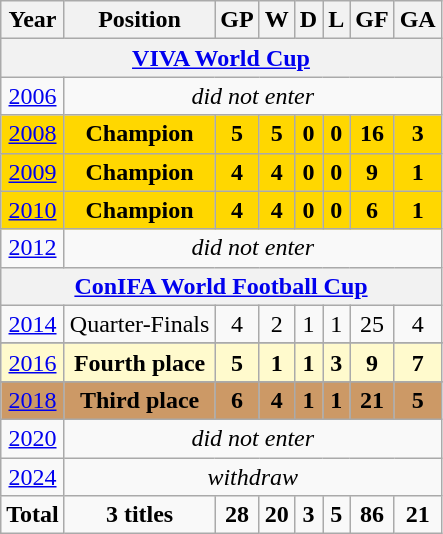<table class="wikitable" style="text-align: center;">
<tr>
<th>Year</th>
<th>Position</th>
<th>GP</th>
<th>W</th>
<th>D</th>
<th>L</th>
<th>GF</th>
<th>GA</th>
</tr>
<tr>
<th colspan=8><a href='#'>VIVA World Cup</a></th>
</tr>
<tr>
<td> <a href='#'>2006</a></td>
<td colspan=7><em>did not enter</em></td>
</tr>
<tr style="background:gold;">
<td> <a href='#'>2008</a></td>
<td><strong>Champion</strong></td>
<td><strong>5</strong></td>
<td><strong>5</strong></td>
<td><strong>0</strong></td>
<td><strong>0</strong></td>
<td><strong>16</strong></td>
<td><strong>3</strong></td>
</tr>
<tr style="background:gold;">
<td> <a href='#'>2009</a></td>
<td><strong>Champion</strong></td>
<td><strong>4</strong></td>
<td><strong>4</strong></td>
<td><strong>0</strong></td>
<td><strong>0</strong></td>
<td><strong>9</strong></td>
<td><strong>1</strong></td>
</tr>
<tr style="background:gold;">
<td> <a href='#'>2010</a></td>
<td><strong>Champion</strong></td>
<td><strong>4</strong></td>
<td><strong>4</strong></td>
<td><strong>0</strong></td>
<td><strong>0</strong></td>
<td><strong>6</strong></td>
<td><strong>1</strong></td>
</tr>
<tr>
<td> <a href='#'>2012</a></td>
<td colspan=7><em>did not enter</em></td>
</tr>
<tr>
<th colspan=8><a href='#'>ConIFA World Football Cup</a></th>
</tr>
<tr>
<td> <a href='#'>2014</a></td>
<td>Quarter-Finals</td>
<td>4</td>
<td>2</td>
<td>1</td>
<td>1</td>
<td>25</td>
<td>4</td>
</tr>
<tr>
</tr>
<tr style="background:LemonChiffon;">
<td> <a href='#'>2016</a></td>
<td><strong>Fourth place</strong></td>
<td><strong>5</strong></td>
<td><strong>1</strong></td>
<td><strong>1</strong></td>
<td><strong>3</strong></td>
<td><strong>9</strong></td>
<td><strong>7</strong></td>
</tr>
<tr>
</tr>
<tr bgcolor=cc9966>
<td> <a href='#'>2018</a></td>
<td><strong>Third place</strong></td>
<td><strong>6</strong></td>
<td><strong>4</strong></td>
<td><strong>1</strong></td>
<td><strong>1</strong></td>
<td><strong>21</strong></td>
<td><strong>5</strong></td>
</tr>
<tr>
<td> <a href='#'>2020</a></td>
<td colspan=7><em>did not enter</em></td>
</tr>
<tr>
<td> <a href='#'>2024</a></td>
<td colspan="7"><em>withdraw</em></td>
</tr>
<tr>
<td><strong>Total</strong></td>
<td><strong>3 titles</strong></td>
<td><strong>28</strong></td>
<td><strong>20</strong></td>
<td><strong>3</strong></td>
<td><strong>5</strong></td>
<td><strong>86</strong></td>
<td><strong>21</strong></td>
</tr>
</table>
